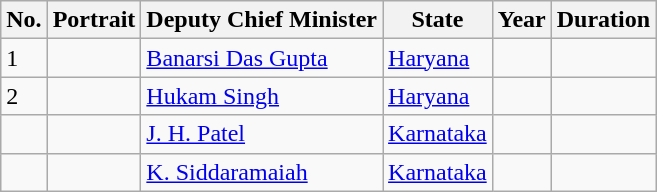<table class="sortable wikitable">
<tr>
<th>No.</th>
<th>Portrait</th>
<th>Deputy Chief Minister</th>
<th>State</th>
<th>Year</th>
<th>Duration</th>
</tr>
<tr>
<td>1</td>
<td></td>
<td><a href='#'>Banarsi Das Gupta</a></td>
<td><a href='#'>Haryana</a></td>
<td></td>
<td></td>
</tr>
<tr>
<td>2</td>
<td></td>
<td><a href='#'>Hukam Singh</a></td>
<td><a href='#'>Haryana</a></td>
<td></td>
<td></td>
</tr>
<tr>
<td></td>
<td></td>
<td><a href='#'>J. H. Patel</a></td>
<td><a href='#'>Karnataka</a></td>
<td></td>
<td></td>
</tr>
<tr>
<td></td>
<td></td>
<td><a href='#'>K. Siddaramaiah</a></td>
<td><a href='#'>Karnataka</a></td>
<td></td>
<td></td>
</tr>
</table>
